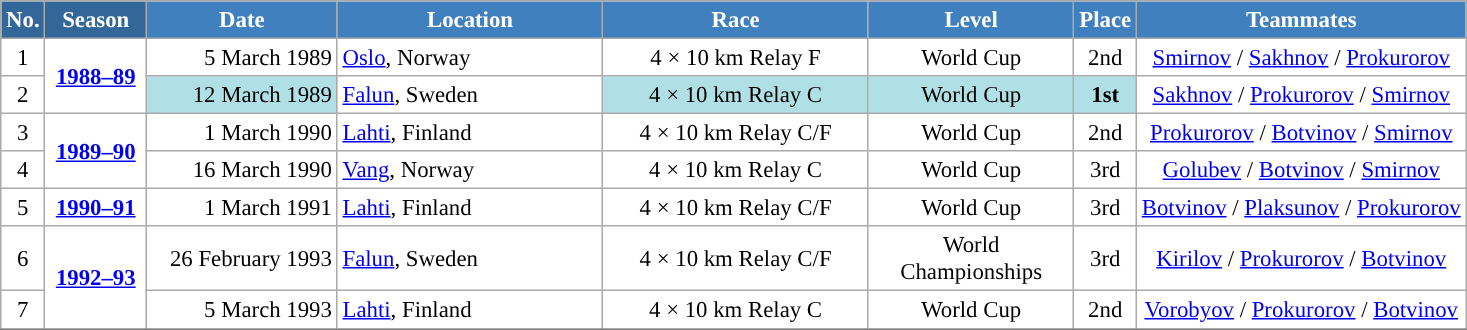<table class="wikitable sortable" style="font-size:95%; text-align:center; border:grey solid 1px; border-collapse:collapse; background:#ffffff;">
<tr style="background:#efefef;">
<th style="background-color:#369; color:white;">No.</th>
<th style="background-color:#369; color:white;">Season</th>
<th style="background-color:#4180be; color:white; width:120px;">Date</th>
<th style="background-color:#4180be; color:white; width:170px;">Location</th>
<th style="background-color:#4180be; color:white; width:170px;">Race</th>
<th style="background-color:#4180be; color:white; width:130px;">Level</th>
<th style="background-color:#4180be; color:white;"><strong>Place</strong></th>
<th style="background-color:#4180be; color:white;">Teammates</th>
</tr>
<tr>
<td align=center>1</td>
<td rowspan=2 align=center><strong> <a href='#'>1988–89</a> </strong></td>
<td align=right>5 March 1989</td>
<td align=left> <a href='#'>Oslo</a>, Norway</td>
<td>4 × 10 km Relay F</td>
<td>World Cup</td>
<td>2nd</td>
<td><a href='#'>Smirnov</a> / <a href='#'>Sakhnov</a> / <a href='#'>Prokurorov</a></td>
</tr>
<tr>
<td align=center>2</td>
<td bgcolor="#BOEOE6" align=right>12 March 1989</td>
<td align=left> <a href='#'>Falun</a>, Sweden</td>
<td bgcolor="#BOEOE6">4 × 10 km Relay C</td>
<td bgcolor="#BOEOE6">World Cup</td>
<td bgcolor="#BOEOE6"><strong>1st</strong></td>
<td><a href='#'>Sakhnov</a> / <a href='#'>Prokurorov</a> / <a href='#'>Smirnov</a></td>
</tr>
<tr>
<td align=center>3</td>
<td rowspan=2 align=center><strong> <a href='#'>1989–90</a> </strong></td>
<td align=right>1 March 1990</td>
<td align=left> <a href='#'>Lahti</a>, Finland</td>
<td>4 × 10 km Relay C/F</td>
<td>World Cup</td>
<td>2nd</td>
<td><a href='#'>Prokurorov</a> / <a href='#'>Botvinov</a> / <a href='#'>Smirnov</a></td>
</tr>
<tr>
<td align=center>4</td>
<td align=right>16 March 1990</td>
<td align=left> <a href='#'>Vang</a>, Norway</td>
<td>4 × 10 km Relay C</td>
<td>World Cup</td>
<td>3rd</td>
<td><a href='#'>Golubev</a> / <a href='#'>Botvinov</a> / <a href='#'>Smirnov</a></td>
</tr>
<tr>
<td align=center>5</td>
<td rowspan=1 align=center><strong> <a href='#'>1990–91</a> </strong></td>
<td align=right>1 March 1991</td>
<td align=left> <a href='#'>Lahti</a>, Finland</td>
<td>4 × 10 km Relay C/F</td>
<td>World Cup</td>
<td>3rd</td>
<td><a href='#'>Botvinov</a> / <a href='#'>Plaksunov</a> / <a href='#'>Prokurorov</a></td>
</tr>
<tr>
<td align=center>6</td>
<td rowspan=2 align=center><strong> <a href='#'>1992–93</a> </strong></td>
<td align=right>26 February 1993</td>
<td align=left> <a href='#'>Falun</a>, Sweden</td>
<td>4 × 10 km Relay C/F</td>
<td>World Championships</td>
<td>3rd</td>
<td><a href='#'>Kirilov</a> / <a href='#'>Prokurorov</a> / <a href='#'>Botvinov</a></td>
</tr>
<tr>
<td align=center>7</td>
<td align=right>5 March 1993</td>
<td align=left> <a href='#'>Lahti</a>, Finland</td>
<td>4 × 10 km Relay C</td>
<td>World Cup</td>
<td>2nd</td>
<td><a href='#'>Vorobyov</a> / <a href='#'>Prokurorov</a> / <a href='#'>Botvinov</a></td>
</tr>
<tr>
</tr>
</table>
